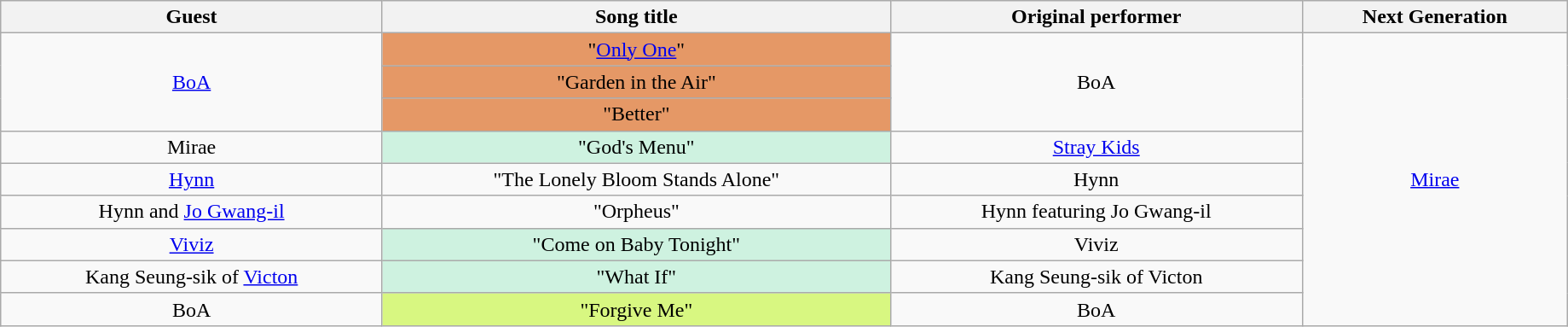<table Class ="wikitable" style="text-align:center; clear:both; text-align:center; width:97%">
<tr>
<th>Guest</th>
<th>Song title</th>
<th>Original performer</th>
<th>Next Generation</th>
</tr>
<tr>
<td rowspan="3"><a href='#'>BoA</a></td>
<td bgcolor="#E59866">"<a href='#'>Only One</a>"</td>
<td rowspan="3">BoA</td>
<td rowspan="9"><a href='#'>Mirae</a></td>
</tr>
<tr>
<td bgcolor="#E59866">"Garden in the Air"</td>
</tr>
<tr>
<td bgcolor="#E59866">"Better"</td>
</tr>
<tr>
<td>Mirae</td>
<td bgcolor="#CEF2E0">"God's Menu"</td>
<td><a href='#'>Stray Kids</a></td>
</tr>
<tr>
<td><a href='#'>Hynn</a></td>
<td>"The Lonely Bloom Stands Alone"</td>
<td>Hynn</td>
</tr>
<tr>
<td>Hynn and <a href='#'>Jo Gwang-il</a></td>
<td>"Orpheus"</td>
<td>Hynn featuring Jo Gwang-il</td>
</tr>
<tr>
<td><a href='#'>Viviz</a></td>
<td bgcolor="#CEF2E0">"Come on Baby Tonight"</td>
<td>Viviz</td>
</tr>
<tr>
<td>Kang Seung-sik of <a href='#'>Victon</a></td>
<td bgcolor="#CEF2E0">"What If"</td>
<td>Kang Seung-sik of Victon</td>
</tr>
<tr>
<td>BoA</td>
<td bgcolor="#D8F781">"Forgive Me"</td>
<td>BoA</td>
</tr>
</table>
